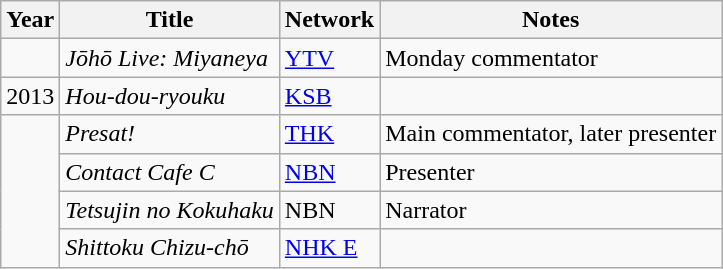<table class="wikitable">
<tr>
<th>Year</th>
<th>Title</th>
<th>Network</th>
<th>Notes</th>
</tr>
<tr>
<td></td>
<td><em>Jōhō Live: Miyaneya</em></td>
<td><a href='#'>YTV</a></td>
<td>Monday commentator</td>
</tr>
<tr>
<td>2013</td>
<td><em>Hou-dou-ryouku</em></td>
<td><a href='#'>KSB</a></td>
<td></td>
</tr>
<tr>
<td rowspan="4"></td>
<td><em>Presat!</em></td>
<td><a href='#'>THK</a></td>
<td>Main commentator, later presenter</td>
</tr>
<tr>
<td><em>Contact Cafe C</em></td>
<td><a href='#'>NBN</a></td>
<td>Presenter</td>
</tr>
<tr>
<td><em>Tetsujin no Kokuhaku</em></td>
<td>NBN</td>
<td>Narrator</td>
</tr>
<tr>
<td><em>Shittoku Chizu-chō</em></td>
<td><a href='#'>NHK E</a></td>
<td></td>
</tr>
</table>
